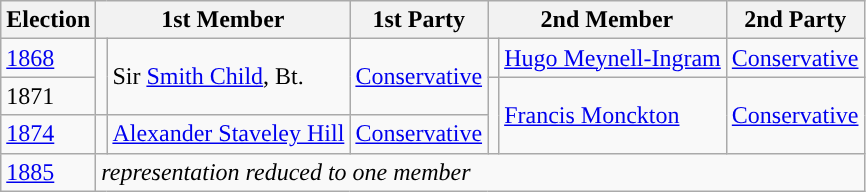<table class="wikitable">
<tr>
<th>Election</th>
<th colspan="2">1st Member</th>
<th>1st Party</th>
<th colspan="2">2nd Member</th>
<th>2nd Party</th>
</tr>
<tr>
<td><a href='#'>1868</a></td>
<td rowspan="2" style="color:inherit;background-color: "></td>
<td rowspan="2">Sir <a href='#'>Smith Child</a>, Bt.</td>
<td rowspan="2"><a href='#'>Conservative</a></td>
<td style="color:inherit;background-color: "></td>
<td><a href='#'>Hugo Meynell-Ingram</a></td>
<td><a href='#'>Conservative</a></td>
</tr>
<tr>
<td>1871</td>
<td rowspan="2" style="color:inherit;background-color: "></td>
<td rowspan="2"><a href='#'>Francis Monckton</a></td>
<td rowspan="2"><a href='#'>Conservative</a></td>
</tr>
<tr>
<td><a href='#'>1874</a></td>
<td style="color:inherit;background-color: "></td>
<td><a href='#'>Alexander Staveley Hill</a></td>
<td><a href='#'>Conservative</a></td>
</tr>
<tr>
<td><a href='#'>1885</a></td>
<td colspan="6"><em>representation reduced to one member</em></td>
</tr>
</table>
